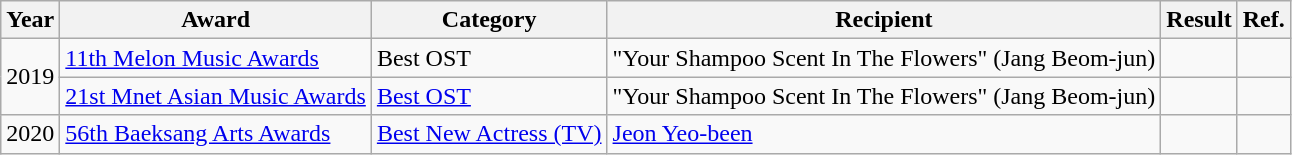<table class="wikitable">
<tr>
<th>Year</th>
<th>Award</th>
<th>Category</th>
<th>Recipient</th>
<th>Result</th>
<th>Ref.</th>
</tr>
<tr>
<td rowspan=2>2019</td>
<td><a href='#'>11th Melon Music Awards</a></td>
<td>Best OST</td>
<td>"Your Shampoo Scent In The Flowers" (Jang Beom-jun)</td>
<td></td>
<td></td>
</tr>
<tr>
<td><a href='#'>21st Mnet Asian Music Awards</a></td>
<td><a href='#'>Best OST</a></td>
<td>"Your Shampoo Scent In The Flowers" (Jang Beom-jun)</td>
<td></td>
<td></td>
</tr>
<tr>
<td>2020</td>
<td><a href='#'>56th Baeksang Arts Awards</a></td>
<td><a href='#'>Best New Actress (TV)</a></td>
<td><a href='#'>Jeon Yeo-been</a></td>
<td></td>
<td></td>
</tr>
</table>
